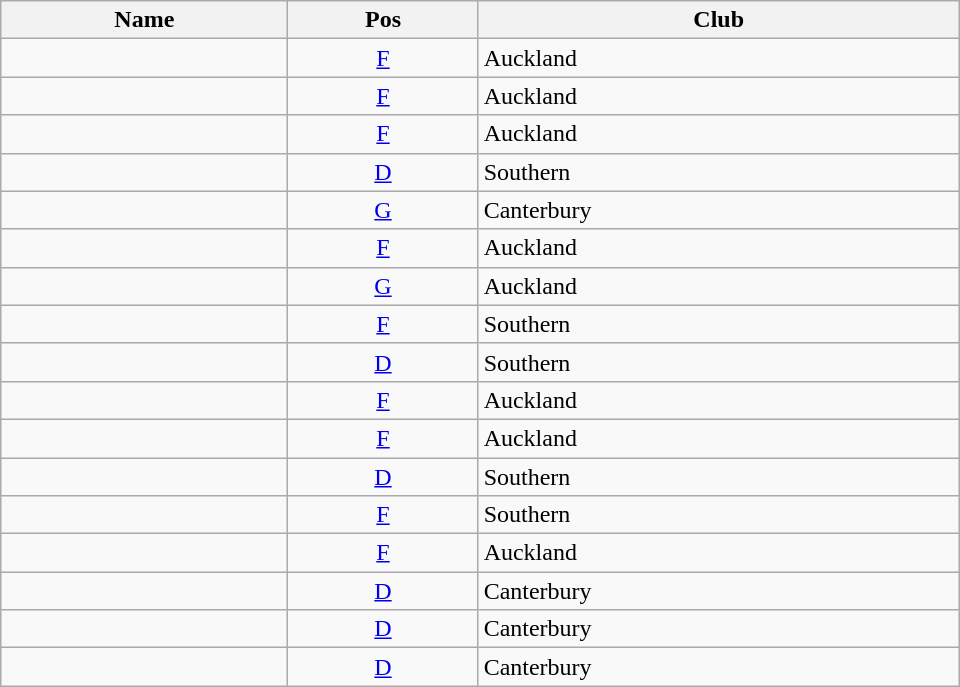<table class="wikitable sortable" style=width:40em>
<tr>
<th>Name</th>
<th>Pos</th>
<th>Club</th>
</tr>
<tr>
<td></td>
<td align="center"><a href='#'>F</a></td>
<td>Auckland</td>
</tr>
<tr>
<td></td>
<td align="center"><a href='#'>F</a></td>
<td>Auckland</td>
</tr>
<tr>
<td></td>
<td align="center"><a href='#'>F</a></td>
<td>Auckland</td>
</tr>
<tr>
<td></td>
<td align="center"><a href='#'>D</a></td>
<td>Southern</td>
</tr>
<tr>
<td></td>
<td align="center"><a href='#'>G</a></td>
<td>Canterbury</td>
</tr>
<tr>
<td></td>
<td align="center"><a href='#'>F</a></td>
<td>Auckland</td>
</tr>
<tr>
<td></td>
<td align="center"><a href='#'>G</a></td>
<td>Auckland</td>
</tr>
<tr>
<td></td>
<td align="center"><a href='#'>F</a></td>
<td>Southern</td>
</tr>
<tr>
<td></td>
<td align="center"><a href='#'>D</a></td>
<td>Southern</td>
</tr>
<tr>
<td></td>
<td align="center"><a href='#'>F</a></td>
<td>Auckland</td>
</tr>
<tr>
<td></td>
<td align="center"><a href='#'>F</a></td>
<td>Auckland</td>
</tr>
<tr>
<td></td>
<td align="center"><a href='#'>D</a></td>
<td>Southern</td>
</tr>
<tr>
<td></td>
<td align="center"><a href='#'>F</a></td>
<td>Southern</td>
</tr>
<tr>
<td></td>
<td align="center"><a href='#'>F</a></td>
<td>Auckland</td>
</tr>
<tr>
<td></td>
<td align="center"><a href='#'>D</a></td>
<td>Canterbury</td>
</tr>
<tr>
<td></td>
<td align="center"><a href='#'>D</a></td>
<td>Canterbury</td>
</tr>
<tr>
<td></td>
<td align="center"><a href='#'>D</a></td>
<td>Canterbury</td>
</tr>
</table>
